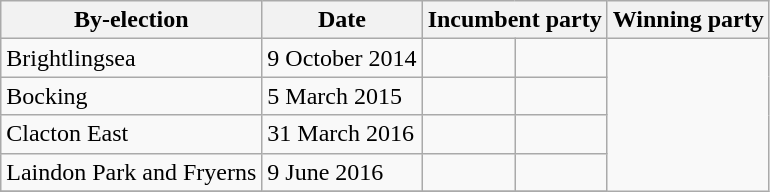<table class="wikitable">
<tr>
<th>By-election</th>
<th>Date</th>
<th colspan=2>Incumbent party</th>
<th colspan=2>Winning party</th>
</tr>
<tr>
<td>Brightlingsea</td>
<td>9 October 2014</td>
<td></td>
<td></td>
</tr>
<tr>
<td>Bocking</td>
<td>5 March 2015</td>
<td></td>
<td></td>
</tr>
<tr>
<td>Clacton East</td>
<td>31 March 2016</td>
<td></td>
<td></td>
</tr>
<tr>
<td>Laindon Park and Fryerns</td>
<td>9 June 2016</td>
<td></td>
<td></td>
</tr>
<tr>
</tr>
</table>
